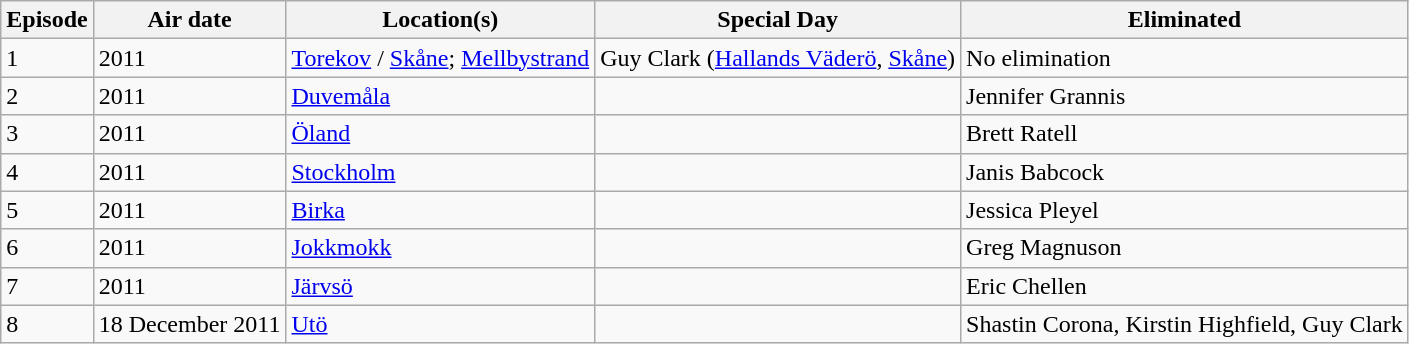<table class="wikitable">
<tr>
<th>Episode</th>
<th>Air date</th>
<th>Location(s)</th>
<th>Special Day</th>
<th>Eliminated</th>
</tr>
<tr>
<td>1</td>
<td>2011</td>
<td><a href='#'>Torekov</a> / <a href='#'>Skåne</a>; <a href='#'>Mellbystrand</a></td>
<td>Guy Clark (<a href='#'>Hallands Väderö</a>, <a href='#'>Skåne</a>)</td>
<td>No elimination</td>
</tr>
<tr>
<td>2</td>
<td>2011</td>
<td><a href='#'>Duvemåla</a></td>
<td></td>
<td>Jennifer Grannis</td>
</tr>
<tr>
<td>3</td>
<td>2011</td>
<td><a href='#'>Öland</a></td>
<td></td>
<td>Brett Ratell</td>
</tr>
<tr>
<td>4</td>
<td>2011</td>
<td><a href='#'>Stockholm</a></td>
<td></td>
<td>Janis Babcock</td>
</tr>
<tr>
<td>5</td>
<td>2011</td>
<td><a href='#'>Birka</a></td>
<td></td>
<td>Jessica Pleyel</td>
</tr>
<tr>
<td>6</td>
<td>2011</td>
<td><a href='#'>Jokkmokk</a></td>
<td></td>
<td>Greg Magnuson</td>
</tr>
<tr>
<td>7</td>
<td>2011</td>
<td><a href='#'>Järvsö</a></td>
<td></td>
<td>Eric Chellen</td>
</tr>
<tr>
<td>8</td>
<td>18 December 2011</td>
<td><a href='#'>Utö</a></td>
<td></td>
<td>Shastin Corona, Kirstin Highfield, Guy Clark</td>
</tr>
</table>
